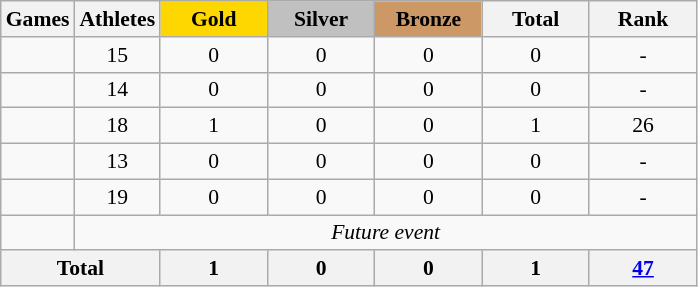<table class="wikitable sortable" style="text-align:center; font-size:90%;">
<tr>
<th>Games</th>
<th>Athletes</th>
<th style="background:gold; width:4.5em; font-weight:bold;">Gold</th>
<th style="background:silver; width:4.5em; font-weight:bold;">Silver</th>
<th style="background:#cc9966; width:4.5em; font-weight:bold;">Bronze</th>
<th style="width:4.5em; font-weight:bold;">Total</th>
<th style="width:4.5em; font-weight:bold;">Rank</th>
</tr>
<tr>
<td align=left></td>
<td>15</td>
<td>0</td>
<td>0</td>
<td>0</td>
<td>0</td>
<td>-</td>
</tr>
<tr>
<td align=left></td>
<td>14</td>
<td>0</td>
<td>0</td>
<td>0</td>
<td>0</td>
<td>-</td>
</tr>
<tr>
<td align=left></td>
<td>18</td>
<td>1</td>
<td>0</td>
<td>0</td>
<td>1</td>
<td>26</td>
</tr>
<tr>
<td align=left></td>
<td>13</td>
<td>0</td>
<td>0</td>
<td>0</td>
<td>0</td>
<td>-</td>
</tr>
<tr>
<td align=left></td>
<td>19</td>
<td>0</td>
<td>0</td>
<td>0</td>
<td>0</td>
<td>-</td>
</tr>
<tr>
<td align=left></td>
<td colspan=6><em>Future event</em></td>
</tr>
<tr>
<th colspan=2>Total</th>
<th>1</th>
<th>0</th>
<th>0</th>
<th>1</th>
<th><a href='#'>47</a></th>
</tr>
</table>
